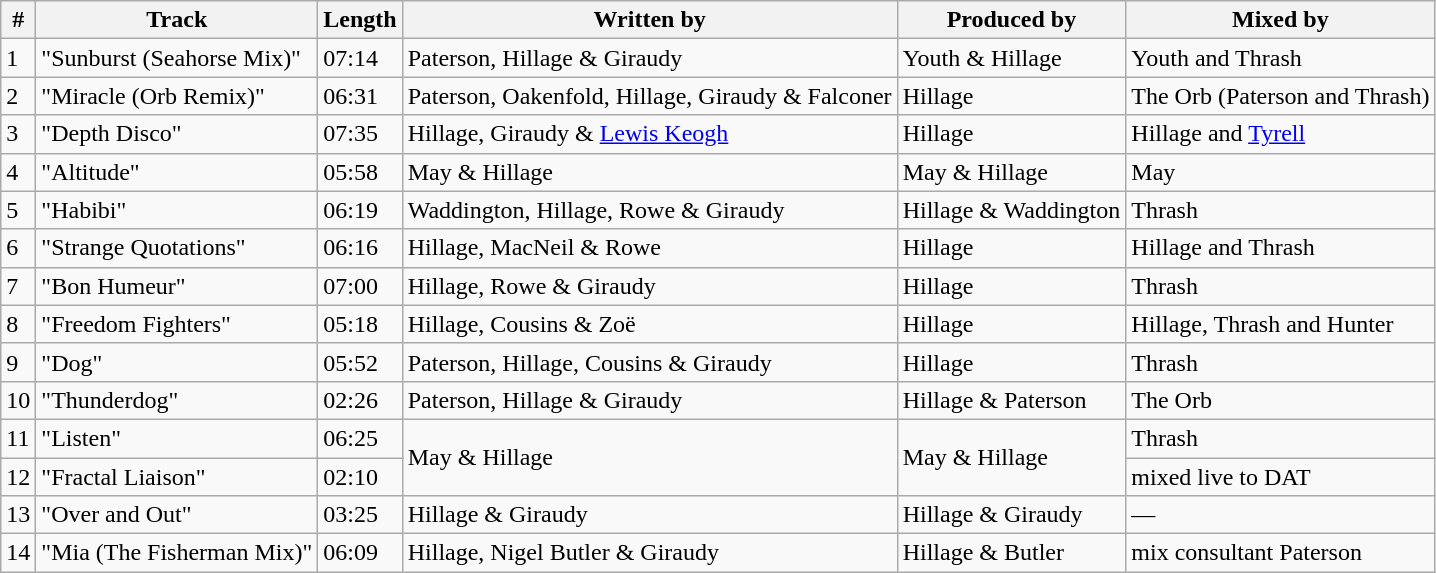<table class="wikitable">
<tr>
<th>#</th>
<th>Track</th>
<th>Length</th>
<th>Written by</th>
<th>Produced by</th>
<th>Mixed by</th>
</tr>
<tr>
<td>1</td>
<td>"Sunburst (Seahorse Mix)"</td>
<td>07:14</td>
<td>Paterson, Hillage & Giraudy</td>
<td>Youth & Hillage</td>
<td>Youth and Thrash</td>
</tr>
<tr>
<td>2</td>
<td>"Miracle (Orb Remix)"</td>
<td>06:31</td>
<td>Paterson, Oakenfold, Hillage, Giraudy & Falconer</td>
<td>Hillage</td>
<td>The Orb (Paterson and Thrash)</td>
</tr>
<tr>
<td>3</td>
<td>"Depth Disco"</td>
<td>07:35</td>
<td>Hillage, Giraudy & <a href='#'>Lewis Keogh</a></td>
<td>Hillage</td>
<td>Hillage and <a href='#'>Tyrell</a></td>
</tr>
<tr>
<td>4</td>
<td>"Altitude"</td>
<td>05:58</td>
<td>May & Hillage</td>
<td>May & Hillage</td>
<td>May</td>
</tr>
<tr>
<td>5</td>
<td>"Habibi"</td>
<td>06:19</td>
<td>Waddington, Hillage, Rowe & Giraudy</td>
<td>Hillage & Waddington</td>
<td>Thrash</td>
</tr>
<tr>
<td>6</td>
<td>"Strange Quotations"</td>
<td>06:16</td>
<td>Hillage, MacNeil & Rowe</td>
<td>Hillage</td>
<td>Hillage and Thrash</td>
</tr>
<tr>
<td>7</td>
<td>"Bon Humeur"</td>
<td>07:00</td>
<td>Hillage, Rowe & Giraudy</td>
<td>Hillage</td>
<td>Thrash</td>
</tr>
<tr>
<td>8</td>
<td>"Freedom Fighters"</td>
<td>05:18</td>
<td>Hillage, Cousins & Zoë</td>
<td>Hillage</td>
<td>Hillage, Thrash and Hunter</td>
</tr>
<tr>
<td>9</td>
<td>"Dog"</td>
<td>05:52</td>
<td>Paterson, Hillage, Cousins & Giraudy</td>
<td>Hillage</td>
<td>Thrash</td>
</tr>
<tr>
<td>10</td>
<td>"Thunderdog"</td>
<td>02:26</td>
<td>Paterson, Hillage & Giraudy</td>
<td>Hillage & Paterson</td>
<td>The Orb</td>
</tr>
<tr>
<td>11</td>
<td>"Listen"</td>
<td>06:25</td>
<td rowspan="2">May & Hillage</td>
<td rowspan="2">May & Hillage</td>
<td>Thrash</td>
</tr>
<tr>
<td>12</td>
<td>"Fractal Liaison"</td>
<td>02:10</td>
<td>mixed live to DAT</td>
</tr>
<tr>
<td>13</td>
<td>"Over and Out"</td>
<td>03:25</td>
<td>Hillage & Giraudy</td>
<td>Hillage & Giraudy</td>
<td>—</td>
</tr>
<tr>
<td>14</td>
<td>"Mia (The Fisherman Mix)"</td>
<td>06:09</td>
<td>Hillage, Nigel Butler & Giraudy</td>
<td>Hillage & Butler</td>
<td>mix consultant Paterson</td>
</tr>
</table>
